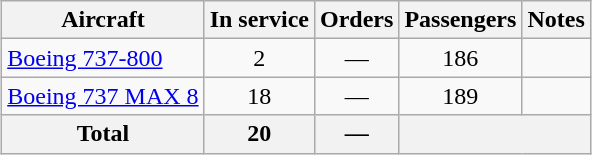<table class="wikitable" style="margin:1em auto; border-collapse:collapse;text-align:center">
<tr>
<th>Aircraft</th>
<th>In service</th>
<th>Orders</th>
<th>Passengers</th>
<th>Notes</th>
</tr>
<tr>
<td align=left><a href='#'>Boeing 737-800</a></td>
<td>2</td>
<td>—</td>
<td>186</td>
<td></td>
</tr>
<tr>
<td align=left><a href='#'>Boeing 737 MAX 8</a></td>
<td>18</td>
<td>—</td>
<td>189</td>
<td></td>
</tr>
<tr>
<th align=left>Total</th>
<th>20</th>
<th>—</th>
<th colspan="2"></th>
</tr>
</table>
